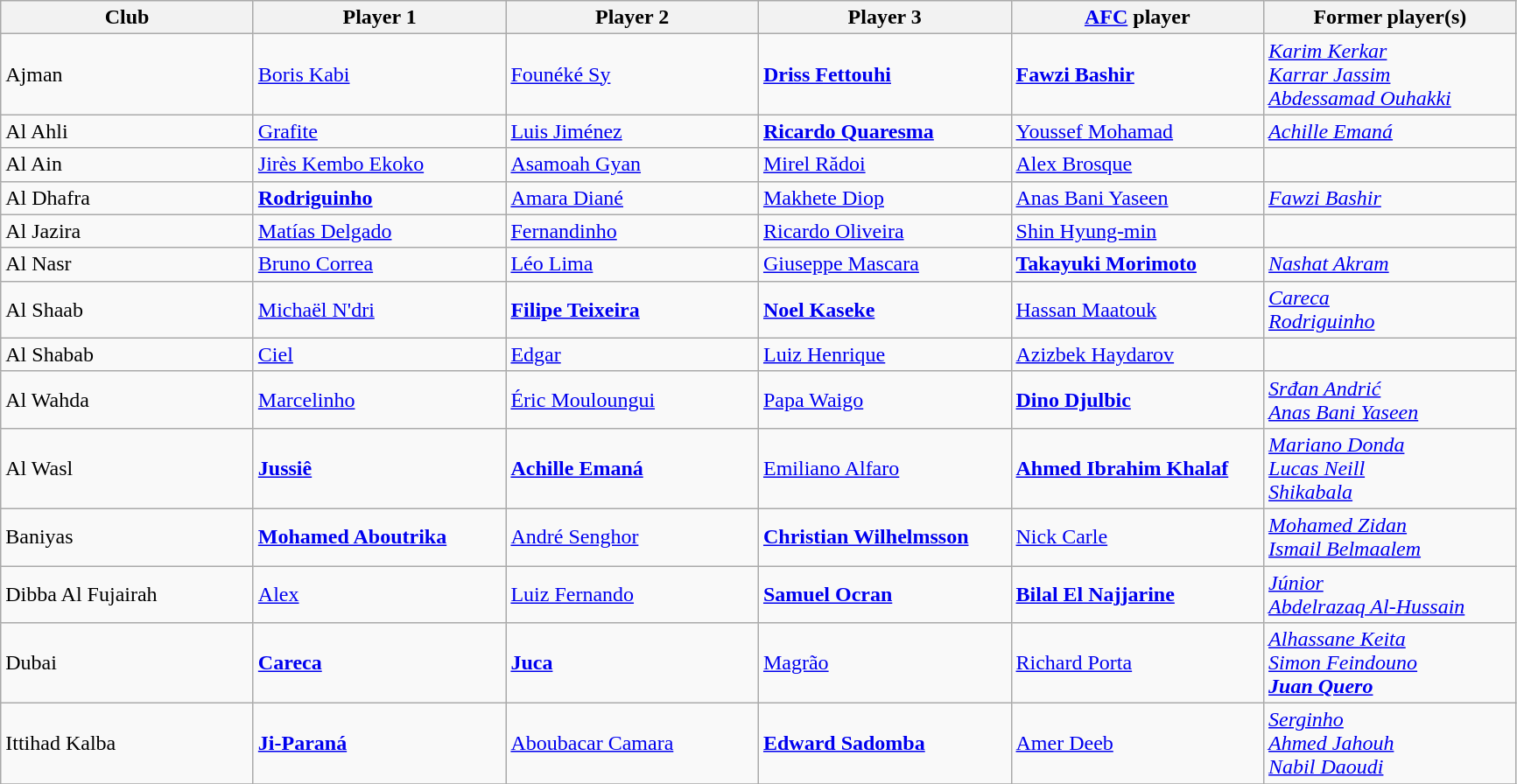<table class="wikitable">
<tr>
<th width="185">Club</th>
<th width="185">Player 1</th>
<th width="185">Player 2</th>
<th width="185">Player 3</th>
<th width="185"><a href='#'>AFC</a> player</th>
<th width="185">Former player(s)</th>
</tr>
<tr>
<td>Ajman</td>
<td> <a href='#'>Boris Kabi</a></td>
<td> <a href='#'>Founéké Sy</a></td>
<td> <strong><a href='#'>Driss Fettouhi</a></strong></td>
<td> <strong><a href='#'>Fawzi Bashir</a></strong></td>
<td> <em><a href='#'>Karim Kerkar</a></em> <br>  <em><a href='#'>Karrar Jassim</a></em> <br>  <em><a href='#'>Abdessamad Ouhakki</a></em></td>
</tr>
<tr>
<td>Al Ahli</td>
<td> <a href='#'>Grafite</a></td>
<td> <a href='#'>Luis Jiménez</a></td>
<td> <strong><a href='#'>Ricardo Quaresma</a></strong></td>
<td> <a href='#'>Youssef Mohamad</a></td>
<td> <em><a href='#'>Achille Emaná</a></em></td>
</tr>
<tr>
<td>Al Ain</td>
<td> <a href='#'>Jirès Kembo Ekoko</a></td>
<td> <a href='#'>Asamoah Gyan</a></td>
<td> <a href='#'>Mirel Rădoi</a></td>
<td> <a href='#'>Alex Brosque</a></td>
<td></td>
</tr>
<tr>
<td>Al Dhafra</td>
<td> <strong><a href='#'>Rodriguinho</a></strong></td>
<td> <a href='#'>Amara Diané</a></td>
<td> <a href='#'>Makhete Diop</a></td>
<td> <a href='#'>Anas Bani Yaseen</a></td>
<td> <em><a href='#'>Fawzi Bashir</a></em></td>
</tr>
<tr>
<td>Al Jazira</td>
<td> <a href='#'>Matías Delgado</a></td>
<td> <a href='#'>Fernandinho</a></td>
<td> <a href='#'>Ricardo Oliveira</a></td>
<td> <a href='#'>Shin Hyung-min</a></td>
<td></td>
</tr>
<tr>
<td>Al Nasr</td>
<td> <a href='#'>Bruno Correa</a></td>
<td> <a href='#'>Léo Lima</a></td>
<td> <a href='#'>Giuseppe Mascara</a></td>
<td> <strong><a href='#'>Takayuki Morimoto</a></strong></td>
<td> <em><a href='#'>Nashat Akram</a></em></td>
</tr>
<tr>
<td>Al Shaab</td>
<td> <a href='#'>Michaël N'dri</a></td>
<td> <strong><a href='#'>Filipe Teixeira</a></strong></td>
<td> <strong><a href='#'>Noel Kaseke</a></strong></td>
<td> <a href='#'>Hassan Maatouk</a></td>
<td> <em><a href='#'>Careca</a></em> <br>  <em><a href='#'>Rodriguinho</a></em></td>
</tr>
<tr>
<td>Al Shabab</td>
<td> <a href='#'>Ciel</a></td>
<td> <a href='#'>Edgar</a></td>
<td> <a href='#'>Luiz Henrique</a></td>
<td> <a href='#'>Azizbek Haydarov</a></td>
<td></td>
</tr>
<tr>
<td>Al Wahda</td>
<td> <a href='#'>Marcelinho</a></td>
<td> <a href='#'>Éric Mouloungui</a></td>
<td> <a href='#'>Papa Waigo</a></td>
<td> <strong><a href='#'>Dino Djulbic</a></strong></td>
<td> <em><a href='#'>Srđan Andrić</a></em> <br>  <em><a href='#'>Anas Bani Yaseen</a></em></td>
</tr>
<tr>
<td>Al Wasl</td>
<td> <strong><a href='#'>Jussiê</a></strong></td>
<td> <strong><a href='#'>Achille Emaná</a></strong></td>
<td> <a href='#'>Emiliano Alfaro</a></td>
<td> <strong><a href='#'>Ahmed Ibrahim Khalaf</a></strong></td>
<td> <em><a href='#'>Mariano Donda</a></em> <br>  <em><a href='#'>Lucas Neill</a></em> <br>  <em><a href='#'>Shikabala</a></em></td>
</tr>
<tr>
<td>Baniyas</td>
<td> <strong><a href='#'>Mohamed Aboutrika</a></strong></td>
<td> <a href='#'>André Senghor</a></td>
<td> <strong><a href='#'>Christian Wilhelmsson</a></strong></td>
<td> <a href='#'>Nick Carle</a></td>
<td> <em><a href='#'>Mohamed Zidan</a></em> <br>  <em><a href='#'>Ismail Belmaalem</a></em></td>
</tr>
<tr>
<td>Dibba Al Fujairah</td>
<td> <a href='#'>Alex</a></td>
<td> <a href='#'>Luiz Fernando</a></td>
<td> <strong><a href='#'>Samuel Ocran</a></strong></td>
<td> <strong><a href='#'>Bilal El Najjarine</a></strong></td>
<td> <em><a href='#'>Júnior</a></em> <br>  <em><a href='#'>Abdelrazaq Al-Hussain</a></em></td>
</tr>
<tr>
<td>Dubai</td>
<td> <strong><a href='#'>Careca</a></strong></td>
<td> <strong><a href='#'>Juca</a></strong></td>
<td> <a href='#'>Magrão</a></td>
<td> <a href='#'>Richard Porta</a> </td>
<td> <em><a href='#'>Alhassane Keita</a></em> <br>  <em><a href='#'>Simon Feindouno</a></em> <br>  <strong><em><a href='#'>Juan Quero</a></em></strong></td>
</tr>
<tr>
<td>Ittihad Kalba</td>
<td> <strong><a href='#'>Ji-Paraná</a></strong></td>
<td> <a href='#'>Aboubacar Camara</a></td>
<td> <strong><a href='#'>Edward Sadomba</a></strong></td>
<td> <a href='#'>Amer Deeb</a></td>
<td> <em><a href='#'>Serginho</a></em>  <br>  <em><a href='#'>Ahmed Jahouh</a></em> <br>  <em><a href='#'>Nabil Daoudi</a></em></td>
</tr>
<tr>
</tr>
</table>
